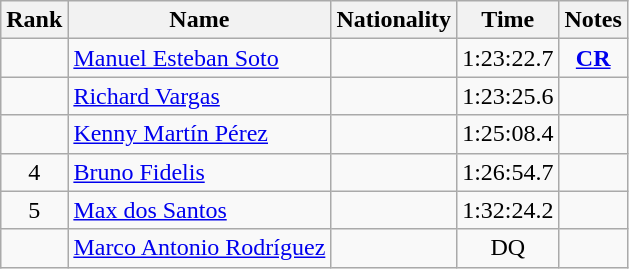<table class="wikitable sortable" style="text-align:center">
<tr>
<th>Rank</th>
<th>Name</th>
<th>Nationality</th>
<th>Time</th>
<th>Notes</th>
</tr>
<tr>
<td align=center></td>
<td align=left><a href='#'>Manuel Esteban Soto</a></td>
<td align=left></td>
<td>1:23:22.7</td>
<td><strong><a href='#'>CR</a></strong></td>
</tr>
<tr>
<td align=center></td>
<td align=left><a href='#'>Richard Vargas</a></td>
<td align=left></td>
<td>1:23:25.6</td>
<td></td>
</tr>
<tr>
<td align=center></td>
<td align=left><a href='#'>Kenny Martín Pérez</a></td>
<td align=left></td>
<td>1:25:08.4</td>
<td></td>
</tr>
<tr>
<td align=center>4</td>
<td align=left><a href='#'>Bruno Fidelis</a></td>
<td align=left></td>
<td>1:26:54.7</td>
<td></td>
</tr>
<tr>
<td align=center>5</td>
<td align=left><a href='#'>Max dos Santos</a></td>
<td align=left></td>
<td>1:32:24.2</td>
<td></td>
</tr>
<tr>
<td align=center></td>
<td align=left><a href='#'>Marco Antonio Rodríguez</a></td>
<td align=left></td>
<td>DQ</td>
<td></td>
</tr>
</table>
